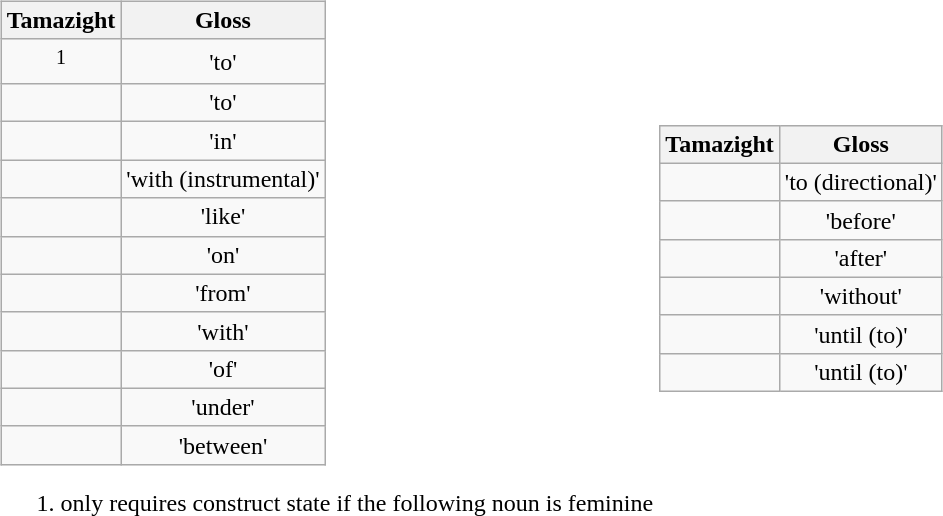<table>
<tr>
<td><br><table class="wikitable" style="text-align:center;">
<tr>
<th>Tamazight</th>
<th>Gloss</th>
</tr>
<tr>
<td><sup>1</sup></td>
<td>'to'</td>
</tr>
<tr>
<td></td>
<td>'to'</td>
</tr>
<tr>
<td></td>
<td>'in'</td>
</tr>
<tr>
<td></td>
<td>'with (instrumental)'</td>
</tr>
<tr>
<td></td>
<td>'like'</td>
</tr>
<tr>
<td></td>
<td>'on'</td>
</tr>
<tr>
<td></td>
<td>'from'</td>
</tr>
<tr>
<td></td>
<td>'with'</td>
</tr>
<tr>
<td></td>
<td>'of'</td>
</tr>
<tr>
<td></td>
<td>'under'</td>
</tr>
<tr>
<td></td>
<td>'between'</td>
</tr>
</table>
<ol><li>only requires construct state if the following noun is feminine</li></ol></td>
<td><br><table class="wikitable" style="text-align:center;">
<tr>
<th>Tamazight</th>
<th>Gloss</th>
</tr>
<tr>
<td></td>
<td>'to (directional)'</td>
</tr>
<tr>
<td></td>
<td>'before'</td>
</tr>
<tr>
<td></td>
<td>'after'</td>
</tr>
<tr>
<td></td>
<td>'without'</td>
</tr>
<tr>
<td></td>
<td>'until (to)'</td>
</tr>
<tr>
<td></td>
<td>'until (to)'</td>
</tr>
</table>
</td>
</tr>
</table>
